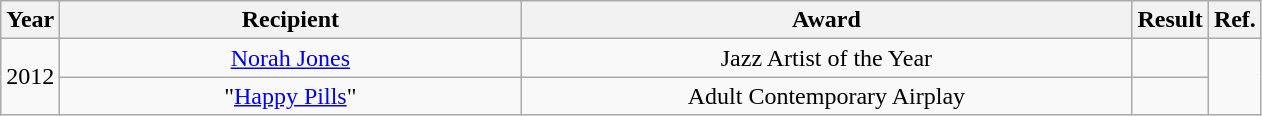<table class="wikitable">
<tr>
<th width="5">Year</th>
<th style="width:300px;">Recipient</th>
<th style="width:400px;">Award</th>
<th width="10">Result</th>
<th width:"5%">Ref.</th>
</tr>
<tr>
<td style="text-align:center;" rowspan="2">2012</td>
<td style="text-align:center;"><a href='#'>Norah Jones</a></td>
<td style="text-align:center;">Jazz Artist of the Year</td>
<td></td>
<td rowspan="2"></td>
</tr>
<tr>
<td style="text-align:center;">"<a href='#'>Happy Pills</a>"</td>
<td style="text-align:center;">Adult Contemporary Airplay</td>
<td></td>
</tr>
</table>
